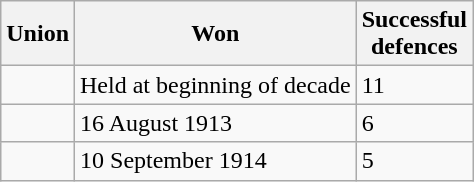<table class="wikitable">
<tr>
<th>Union</th>
<th>Won</th>
<th>Successful<br>defences</th>
</tr>
<tr>
<td></td>
<td>Held at beginning of decade</td>
<td>11</td>
</tr>
<tr>
<td></td>
<td>16 August 1913</td>
<td>6</td>
</tr>
<tr>
<td></td>
<td>10 September 1914</td>
<td>5</td>
</tr>
</table>
